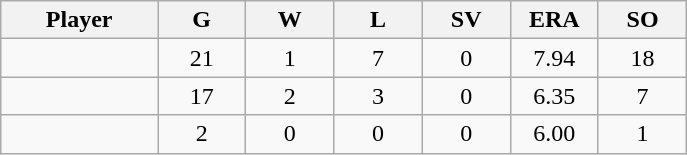<table class="wikitable sortable">
<tr>
<th bgcolor="#DDDDFF" width="16%">Player</th>
<th bgcolor="#DDDDFF" width="9%">G</th>
<th bgcolor="#DDDDFF" width="9%">W</th>
<th bgcolor="#DDDDFF" width="9%">L</th>
<th bgcolor="#DDDDFF" width="9%">SV</th>
<th bgcolor="#DDDDFF" width="9%">ERA</th>
<th bgcolor="#DDDDFF" width="9%">SO</th>
</tr>
<tr align="center">
<td></td>
<td>21</td>
<td>1</td>
<td>7</td>
<td>0</td>
<td>7.94</td>
<td>18</td>
</tr>
<tr align="center">
<td></td>
<td>17</td>
<td>2</td>
<td>3</td>
<td>0</td>
<td>6.35</td>
<td>7</td>
</tr>
<tr align="center">
<td></td>
<td>2</td>
<td>0</td>
<td>0</td>
<td>0</td>
<td>6.00</td>
<td>1</td>
</tr>
</table>
